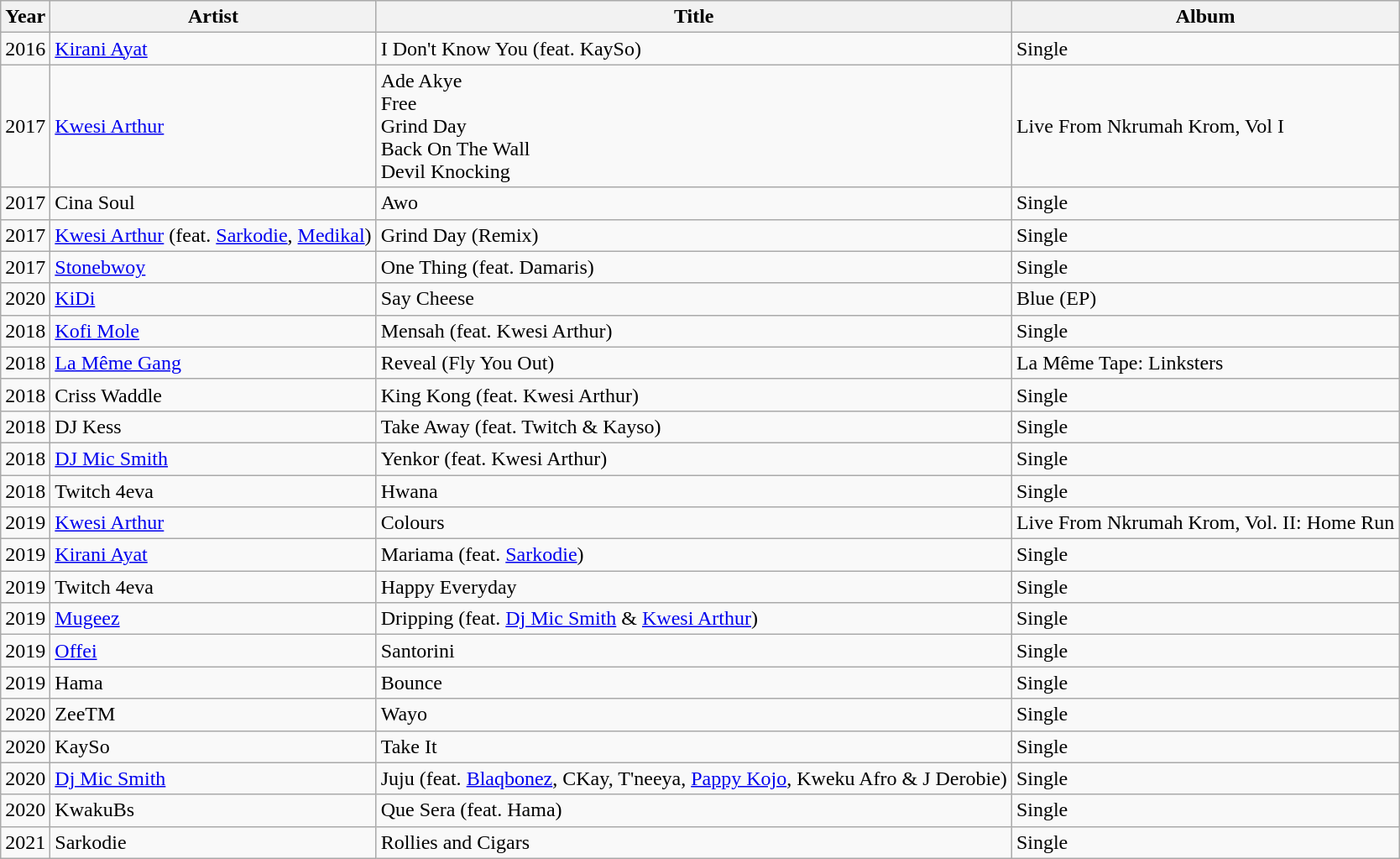<table class="wikitable sortable">
<tr>
<th>Year</th>
<th>Artist</th>
<th>Title</th>
<th>Album</th>
</tr>
<tr>
<td>2016</td>
<td><a href='#'>Kirani Ayat</a></td>
<td>I Don't Know You (feat. KaySo)</td>
<td>Single</td>
</tr>
<tr>
<td>2017</td>
<td><a href='#'>Kwesi Arthur</a></td>
<td>Ade Akye<br>Free<br>Grind Day<br>Back On The Wall<br>Devil Knocking</td>
<td>Live From Nkrumah Krom, Vol I</td>
</tr>
<tr>
<td>2017</td>
<td>Cina Soul</td>
<td>Awo</td>
<td>Single</td>
</tr>
<tr>
<td>2017</td>
<td><a href='#'>Kwesi Arthur</a> (feat. <a href='#'>Sarkodie</a>, <a href='#'>Medikal</a>)</td>
<td>Grind Day (Remix)</td>
<td>Single</td>
</tr>
<tr>
<td>2017</td>
<td><a href='#'>Stonebwoy</a></td>
<td>One Thing (feat. Damaris)</td>
<td>Single</td>
</tr>
<tr>
<td>2020</td>
<td><a href='#'>KiDi</a></td>
<td>Say Cheese</td>
<td>Blue (EP)</td>
</tr>
<tr>
<td>2018</td>
<td><a href='#'>Kofi Mole</a></td>
<td>Mensah (feat. Kwesi Arthur)</td>
<td>Single</td>
</tr>
<tr>
<td>2018</td>
<td><a href='#'>La Même Gang</a></td>
<td>Reveal (Fly You Out)</td>
<td>La Même Tape: Linksters</td>
</tr>
<tr>
<td>2018</td>
<td>Criss Waddle</td>
<td>King Kong (feat. Kwesi Arthur)</td>
<td>Single</td>
</tr>
<tr>
<td>2018</td>
<td>DJ Kess</td>
<td>Take Away (feat. Twitch & Kayso)</td>
<td>Single</td>
</tr>
<tr>
<td>2018</td>
<td><a href='#'>DJ Mic Smith</a></td>
<td>Yenkor (feat. Kwesi Arthur)</td>
<td>Single</td>
</tr>
<tr>
<td>2018</td>
<td>Twitch 4eva</td>
<td>Hwana</td>
<td>Single</td>
</tr>
<tr>
<td>2019</td>
<td><a href='#'>Kwesi Arthur</a></td>
<td>Colours</td>
<td>Live From Nkrumah Krom, Vol. II: Home Run</td>
</tr>
<tr>
<td>2019</td>
<td><a href='#'>Kirani Ayat</a></td>
<td>Mariama (feat. <a href='#'>Sarkodie</a>)</td>
<td>Single</td>
</tr>
<tr>
<td>2019</td>
<td>Twitch 4eva</td>
<td>Happy Everyday</td>
<td>Single</td>
</tr>
<tr>
<td>2019</td>
<td><a href='#'>Mugeez</a></td>
<td>Dripping (feat. <a href='#'>Dj Mic Smith</a> & <a href='#'>Kwesi Arthur</a>)</td>
<td>Single</td>
</tr>
<tr>
<td>2019</td>
<td><a href='#'>Offei</a></td>
<td>Santorini</td>
<td>Single</td>
</tr>
<tr>
<td>2019</td>
<td>Hama</td>
<td>Bounce</td>
<td>Single</td>
</tr>
<tr>
<td>2020</td>
<td>ZeeTM</td>
<td>Wayo</td>
<td>Single</td>
</tr>
<tr>
<td>2020</td>
<td>KaySo</td>
<td>Take It</td>
<td>Single</td>
</tr>
<tr>
<td>2020</td>
<td><a href='#'>Dj Mic Smith</a></td>
<td>Juju (feat. <a href='#'>Blaqbonez</a>, CKay, T'neeya, <a href='#'>Pappy Kojo</a>, Kweku Afro & J Derobie)</td>
<td>Single</td>
</tr>
<tr>
<td>2020</td>
<td>KwakuBs</td>
<td>Que Sera (feat. Hama)</td>
<td>Single</td>
</tr>
<tr>
<td>2021</td>
<td>Sarkodie</td>
<td>Rollies and Cigars</td>
<td>Single</td>
</tr>
</table>
